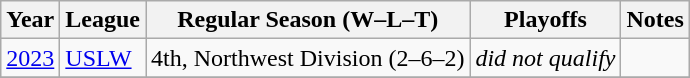<table class="wikitable">
<tr>
<th>Year</th>
<th>League</th>
<th>Regular Season (W–L–T)</th>
<th>Playoffs</th>
<th>Notes</th>
</tr>
<tr>
<td><a href='#'>2023</a></td>
<td><a href='#'>USLW</a></td>
<td>4th, Northwest Division (2–6–2)</td>
<td><em>did not qualify</em></td>
<td></td>
</tr>
<tr>
</tr>
</table>
